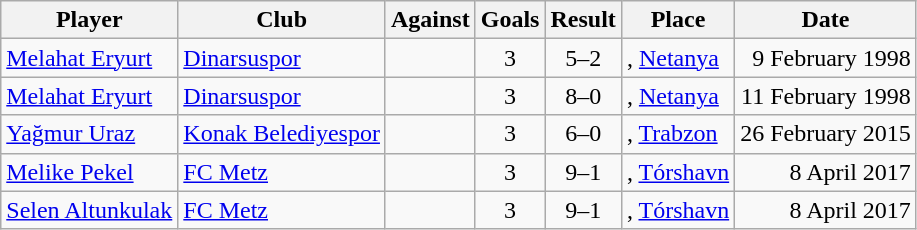<table class=wikitable>
<tr>
<th>Player</th>
<th>Club</th>
<th>Against</th>
<th>Goals</th>
<th>Result</th>
<th>Place</th>
<th>Date</th>
</tr>
<tr>
<td><a href='#'>Melahat Eryurt</a></td>
<td> <a href='#'>Dinarsuspor</a></td>
<td></td>
<td align=center>3</td>
<td align=center>5–2</td>
<td>, <a href='#'>Netanya</a></td>
<td align=right>9 February 1998</td>
</tr>
<tr>
<td><a href='#'>Melahat Eryurt</a></td>
<td> <a href='#'>Dinarsuspor</a></td>
<td></td>
<td align=center>3</td>
<td align=center>8–0</td>
<td>, <a href='#'>Netanya</a></td>
<td align=right>11 February 1998</td>
</tr>
<tr>
<td><a href='#'>Yağmur Uraz</a></td>
<td> <a href='#'>Konak Belediyespor</a></td>
<td></td>
<td align=center>3</td>
<td align=center>6–0</td>
<td>, <a href='#'>Trabzon</a></td>
<td align=right>26 February 2015</td>
</tr>
<tr>
<td><a href='#'>Melike Pekel</a></td>
<td> <a href='#'>FC Metz</a></td>
<td></td>
<td align=center>3</td>
<td align=center>9–1</td>
<td>, <a href='#'>Tórshavn</a></td>
<td align=right>8 April 2017</td>
</tr>
<tr>
<td><a href='#'>Selen Altunkulak</a></td>
<td> <a href='#'>FC Metz</a></td>
<td></td>
<td align=center>3</td>
<td align=center>9–1</td>
<td>, <a href='#'>Tórshavn</a></td>
<td align=right>8 April 2017</td>
</tr>
</table>
